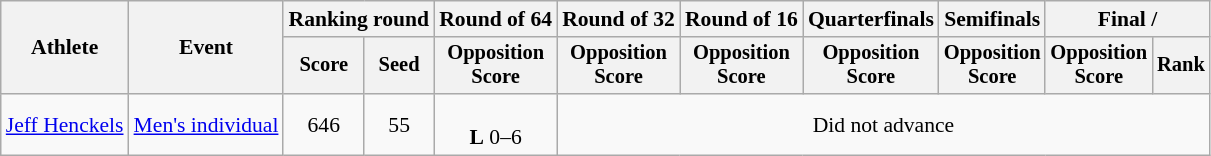<table class="wikitable" style="font-size:90%">
<tr>
<th rowspan=2>Athlete</th>
<th rowspan=2>Event</th>
<th colspan="2">Ranking round</th>
<th>Round of 64</th>
<th>Round of 32</th>
<th>Round of 16</th>
<th>Quarterfinals</th>
<th>Semifinals</th>
<th colspan="2">Final / </th>
</tr>
<tr style="font-size:95%">
<th>Score</th>
<th>Seed</th>
<th>Opposition<br>Score</th>
<th>Opposition<br>Score</th>
<th>Opposition<br>Score</th>
<th>Opposition<br>Score</th>
<th>Opposition<br>Score</th>
<th>Opposition<br>Score</th>
<th>Rank</th>
</tr>
<tr align=center>
<td align=left><a href='#'>Jeff Henckels</a></td>
<td align=left><a href='#'>Men's individual</a></td>
<td>646</td>
<td>55</td>
<td><br><strong>L</strong> 0–6</td>
<td colspan=6>Did not advance</td>
</tr>
</table>
